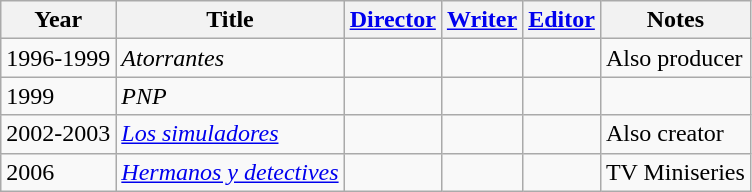<table class="wikitable sortable">
<tr>
<th>Year</th>
<th>Title</th>
<th><a href='#'>Director</a></th>
<th><a href='#'>Writer</a></th>
<th><a href='#'>Editor</a></th>
<th>Notes</th>
</tr>
<tr>
<td>1996-1999</td>
<td><em>Atorrantes</em></td>
<td></td>
<td></td>
<td></td>
<td>Also producer</td>
</tr>
<tr>
<td>1999</td>
<td><em>PNP</em></td>
<td></td>
<td></td>
<td></td>
<td></td>
</tr>
<tr>
<td>2002-2003</td>
<td><em><a href='#'>Los simuladores</a></em></td>
<td></td>
<td></td>
<td></td>
<td>Also creator</td>
</tr>
<tr>
<td>2006</td>
<td><em><a href='#'>Hermanos y detectives</a></em></td>
<td></td>
<td></td>
<td></td>
<td>TV Miniseries</td>
</tr>
</table>
